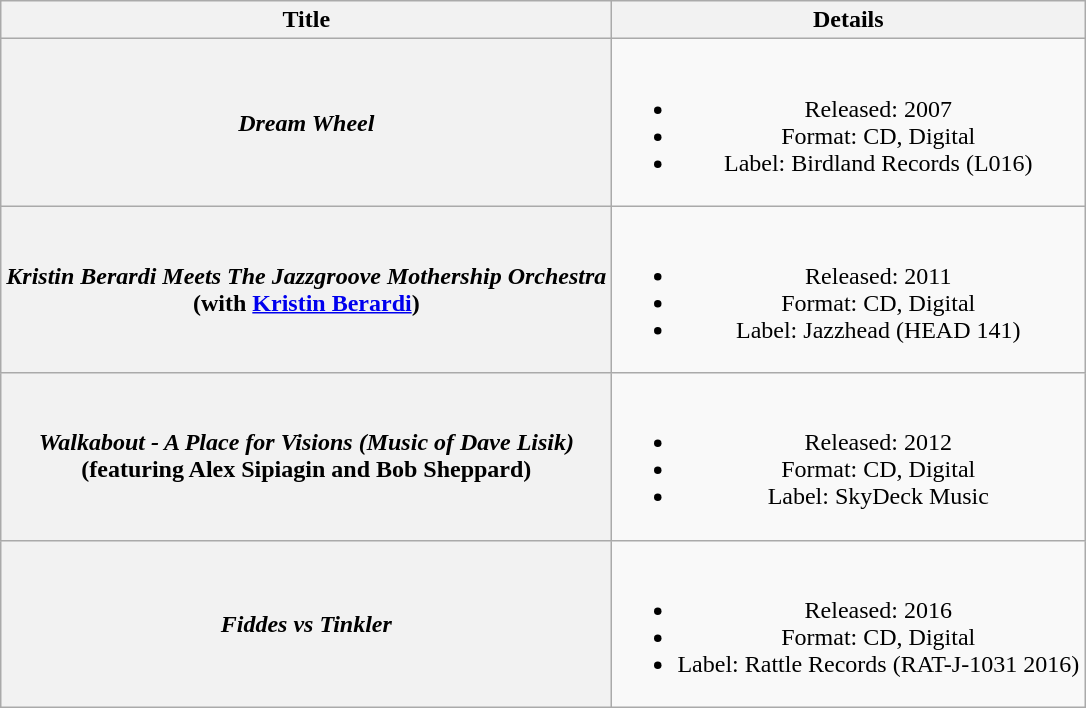<table class="wikitable plainrowheaders" style="text-align:center;" border="1">
<tr>
<th>Title</th>
<th>Details</th>
</tr>
<tr>
<th scope="row"><em>Dream Wheel</em></th>
<td><br><ul><li>Released: 2007</li><li>Format: CD, Digital</li><li>Label: Birdland Records (L016)</li></ul></td>
</tr>
<tr>
<th scope="row"><em>Kristin Berardi Meets The Jazzgroove Mothership Orchestra</em> <br> (with <a href='#'>Kristin Berardi</a>)</th>
<td><br><ul><li>Released: 2011</li><li>Format: CD, Digital</li><li>Label: Jazzhead (HEAD 141)</li></ul></td>
</tr>
<tr>
<th scope="row"><em>Walkabout - A Place for Visions (Music of Dave Lisik)</em> <br> (featuring Alex Sipiagin and Bob Sheppard)</th>
<td><br><ul><li>Released: 2012</li><li>Format: CD, Digital</li><li>Label: SkyDeck Music</li></ul></td>
</tr>
<tr>
<th scope="row"><em>Fiddes vs Tinkler</em></th>
<td><br><ul><li>Released: 2016</li><li>Format: CD, Digital</li><li>Label: Rattle Records (RAT-J-1031 2016)</li></ul></td>
</tr>
</table>
